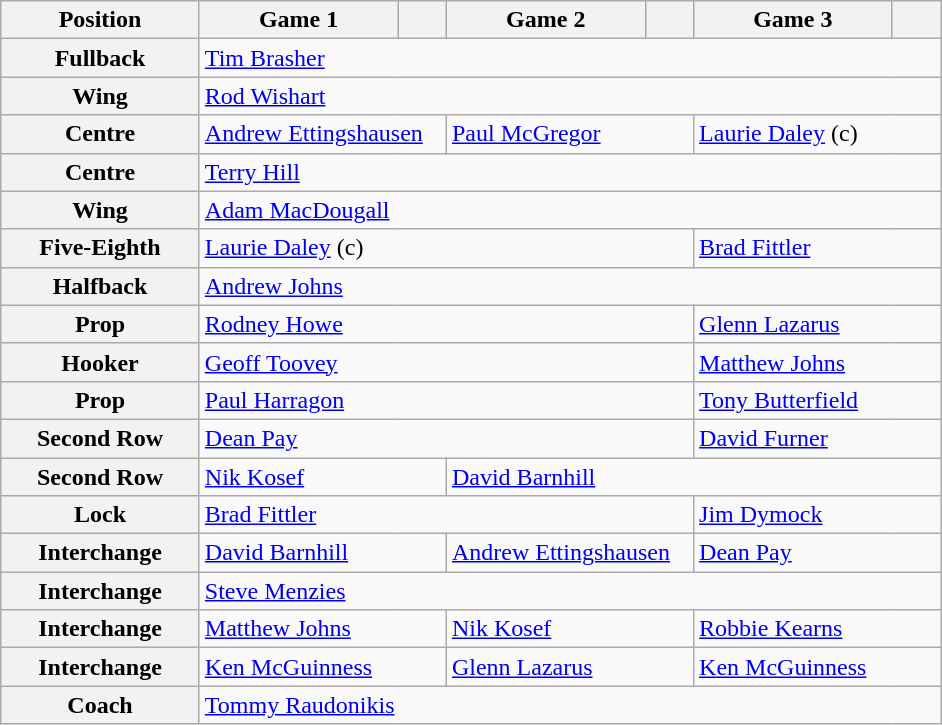<table class="wikitable">
<tr>
<th style="width:125px;">Position</th>
<th style="width:125px;">Game 1</th>
<th style="width:25px;"></th>
<th style="width:125px;">Game 2</th>
<th style="width:25px;"></th>
<th style="width:125px;">Game 3</th>
<th style="width:25px;"></th>
</tr>
<tr>
<th>Fullback</th>
<td colspan="6"> <a href='#'>Tim Brasher</a></td>
</tr>
<tr>
<th>Wing</th>
<td colspan="6"> <a href='#'>Rod Wishart</a></td>
</tr>
<tr>
<th>Centre</th>
<td colspan="2"> <a href='#'>Andrew Ettingshausen</a></td>
<td colspan="2"> <a href='#'>Paul McGregor</a></td>
<td colspan="2"> <a href='#'>Laurie Daley</a> (c)</td>
</tr>
<tr>
<th>Centre</th>
<td colspan="6"> <a href='#'>Terry Hill</a></td>
</tr>
<tr>
<th>Wing</th>
<td colspan="6"> <a href='#'>Adam MacDougall</a></td>
</tr>
<tr>
<th>Five-Eighth</th>
<td colspan="4"> <a href='#'>Laurie Daley</a> (c)</td>
<td colspan="2"> <a href='#'>Brad Fittler</a></td>
</tr>
<tr>
<th>Halfback</th>
<td colspan="6"> <a href='#'>Andrew Johns</a></td>
</tr>
<tr>
<th>Prop</th>
<td colspan="4"> <a href='#'>Rodney Howe</a></td>
<td colspan="2"> <a href='#'>Glenn Lazarus</a></td>
</tr>
<tr>
<th>Hooker</th>
<td colspan="4"> <a href='#'>Geoff Toovey</a></td>
<td colspan="2"> <a href='#'>Matthew Johns</a></td>
</tr>
<tr>
<th>Prop</th>
<td colspan="4"> <a href='#'>Paul Harragon</a></td>
<td colspan="2"> <a href='#'>Tony Butterfield</a></td>
</tr>
<tr>
<th>Second Row</th>
<td colspan="4"> <a href='#'>Dean Pay</a></td>
<td colspan="2"> <a href='#'>David Furner</a></td>
</tr>
<tr>
<th>Second Row</th>
<td colspan="2"> <a href='#'>Nik Kosef</a></td>
<td colspan="4"> <a href='#'>David Barnhill</a></td>
</tr>
<tr>
<th>Lock</th>
<td colspan="4"> <a href='#'>Brad Fittler</a></td>
<td colspan="2"> <a href='#'>Jim Dymock</a></td>
</tr>
<tr>
<th>Interchange</th>
<td colspan="2"> <a href='#'>David Barnhill</a></td>
<td colspan="2"> <a href='#'>Andrew Ettingshausen</a></td>
<td colspan="2"> <a href='#'>Dean Pay</a></td>
</tr>
<tr>
<th>Interchange</th>
<td colspan="6"> <a href='#'>Steve Menzies</a></td>
</tr>
<tr>
<th>Interchange</th>
<td colspan="2"> <a href='#'>Matthew Johns</a></td>
<td colspan="2"> <a href='#'>Nik Kosef</a></td>
<td colspan="2"> <a href='#'>Robbie Kearns</a></td>
</tr>
<tr>
<th>Interchange</th>
<td colspan="2"> <a href='#'>Ken McGuinness</a></td>
<td colspan="2"> <a href='#'>Glenn Lazarus</a></td>
<td colspan="2"> <a href='#'>Ken McGuinness</a></td>
</tr>
<tr>
<th>Coach</th>
<td colspan="6"> <a href='#'>Tommy Raudonikis</a></td>
</tr>
</table>
